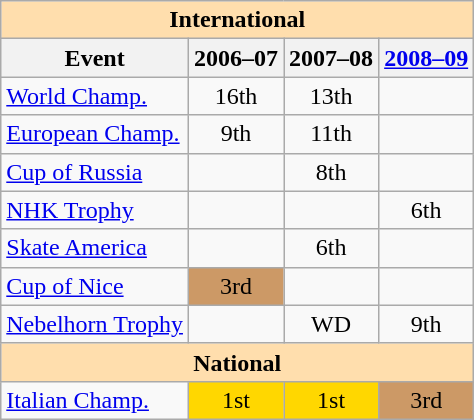<table class="wikitable" style="text-align:center">
<tr>
<th style="background-color: #ffdead; " colspan=4 align=center>International</th>
</tr>
<tr>
<th>Event</th>
<th>2006–07</th>
<th>2007–08</th>
<th><a href='#'>2008–09</a></th>
</tr>
<tr>
<td align=left><a href='#'>World Champ.</a></td>
<td>16th</td>
<td>13th</td>
<td></td>
</tr>
<tr>
<td align=left><a href='#'>European Champ.</a></td>
<td>9th</td>
<td>11th</td>
<td></td>
</tr>
<tr>
<td align=left> <a href='#'>Cup of Russia</a></td>
<td></td>
<td>8th</td>
<td></td>
</tr>
<tr>
<td align=left> <a href='#'>NHK Trophy</a></td>
<td></td>
<td></td>
<td>6th</td>
</tr>
<tr>
<td align=left> <a href='#'>Skate America</a></td>
<td></td>
<td>6th</td>
<td></td>
</tr>
<tr>
<td align=left><a href='#'>Cup of Nice</a></td>
<td bgcolor=cc9966>3rd</td>
<td></td>
<td></td>
</tr>
<tr>
<td align=left><a href='#'>Nebelhorn Trophy</a></td>
<td></td>
<td>WD</td>
<td>9th</td>
</tr>
<tr>
<th style="background-color: #ffdead; " colspan=4 align=center>National</th>
</tr>
<tr>
<td align=left><a href='#'>Italian Champ.</a></td>
<td bgcolor=gold>1st</td>
<td bgcolor=gold>1st</td>
<td bgcolor=cc9966>3rd</td>
</tr>
</table>
